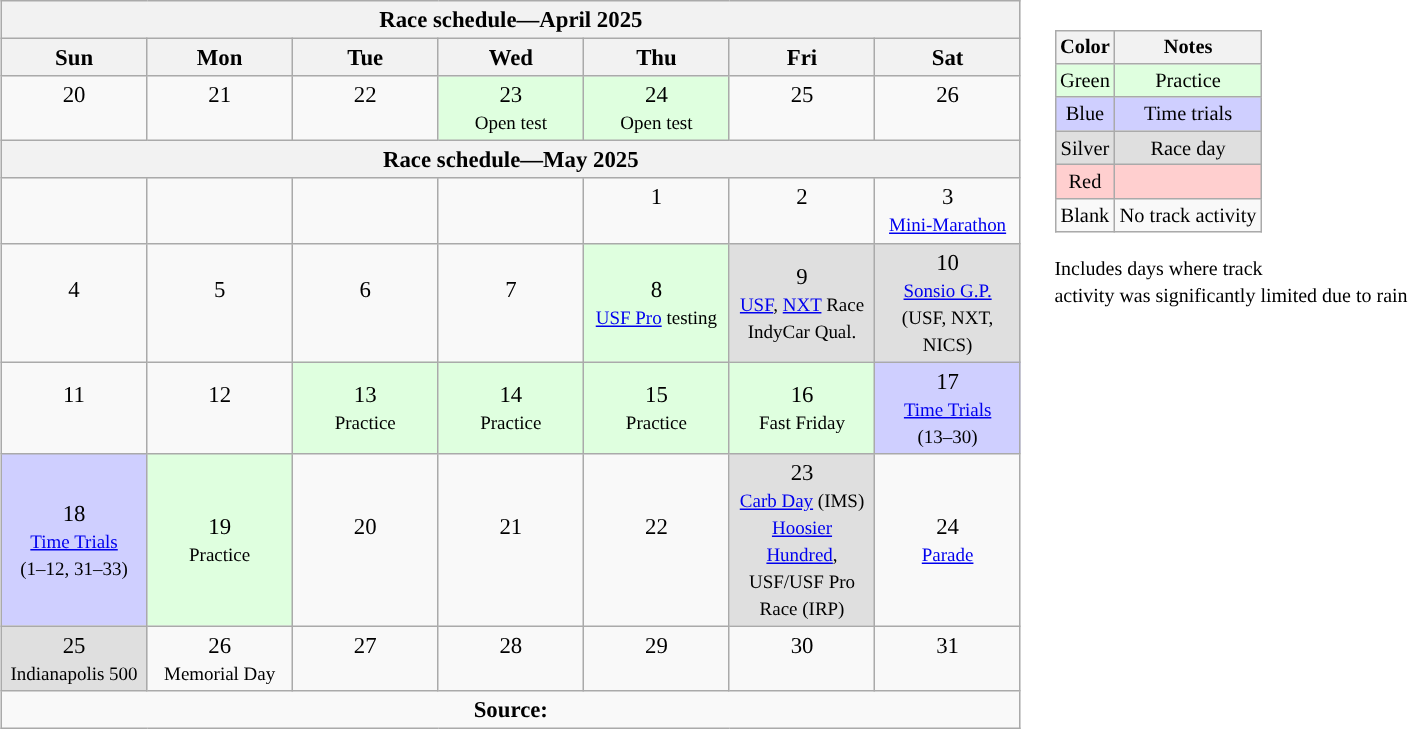<table>
<tr>
<td valign="top"><br><table style="text-align:center; font-size:95%" class="wikitable">
<tr>
<th colspan=7>Race schedule—April 2025</th>
</tr>
<tr>
<th scope="col" width="90">Sun</th>
<th scope="col" width="90">Mon</th>
<th scope="col" width="90">Tue</th>
<th scope="col" width="90">Wed</th>
<th scope="col" width="90">Thu</th>
<th scope="col" width="90">Fri</th>
<th scope="col" width="90">Sat</th>
</tr>
<tr>
<td>20<br> <br></td>
<td>21<br> <br></td>
<td>22<br> <br></td>
<td style="background:#DFFFDF;">23<br><small>Open test</small><br></td>
<td style="background:#DFFFDF;">24<br><small>Open test</small><br></td>
<td>25<br> <br></td>
<td>26<br> <br></td>
</tr>
<tr>
<th colspan=7>Race schedule—May 2025</th>
</tr>
<tr>
<td> </td>
<td> </td>
<td> </td>
<td> </td>
<td>1<br> <br></td>
<td>2<br> <br></td>
<td>3<br><small><a href='#'>Mini-Marathon</a></small></td>
</tr>
<tr>
<td>4<br> <br></td>
<td>5<br> <br></td>
<td>6<br> <br></td>
<td>7<br> <br></td>
<td style="background:#DFFFDF;">8<br><small><a href='#'>USF Pro</a> testing</small></td>
<td style="background:#DFDFDF;">9<br><small><a href='#'>USF</a>, <a href='#'>NXT</a> Race <br> IndyCar Qual.</small></td>
<td style="background:#DFDFDF;">10<br><small><a href='#'>Sonsio G.P.</a><br>(USF, NXT, NICS)</small></td>
</tr>
<tr>
<td>11<br> <br></td>
<td>12<br> <br></td>
<td style="background:#DFFFDF;">13<br><small>Practice</small><br></td>
<td style="background:#DFFFDF;">14<br><small>Practice</small><br></td>
<td style="background:#DFFFDF;">15<br><small>Practice</small><br></td>
<td style="background:#DFFFDF;">16<br><small>Fast Friday</small></td>
<td style="background:#CFCFFF;">17<br><small><a href='#'>Time Trials</a> <br> (13–30)<br></small></td>
</tr>
<tr>
<td style="background:#CFCFFF;">18<br><small><a href='#'>Time Trials</a> <br> (1–12, 31–33)</small></td>
<td style="background:#DFFFDF;">19<br><small>Practice</small><br></td>
<td>20<br> <br></td>
<td>21<br> <br></td>
<td>22<br> <br></td>
<td style="background:#DFDFDF;">23<br><small><a href='#'>Carb Day</a> (IMS) <br> <a href='#'>Hoosier Hundred</a>, USF/USF Pro Race (IRP)</small><br></td>
<td>24<br><small><a href='#'>Parade</a></small></td>
</tr>
<tr>
<td style="background:#DFDFDF;">25<br><small>Indianapolis 500</small></td>
<td>26<br><small>Memorial Day</small></td>
<td>27<br> <br></td>
<td>28<br> <br></td>
<td>29<br> <br></td>
<td>30<br> <br></td>
<td>31<br> <br></td>
</tr>
<tr>
<td colspan="7" style="text-align: center;"><strong>Source:</strong></td>
</tr>
</table>
</td>
<td valign="top"><br><table>
<tr>
<td><br><table style="margin-right:0; font-size:85%; text-align:center;" class="wikitable">
<tr>
<th>Color</th>
<th>Notes</th>
</tr>
<tr style="background:#DFFFDF;">
<td>Green</td>
<td>Practice</td>
</tr>
<tr style="background:#CFCFFF;">
<td>Blue</td>
<td>Time trials</td>
</tr>
<tr style="background:#DFDFDF;">
<td>Silver</td>
<td>Race day</td>
</tr>
<tr style="background:#FFCFCF;">
<td>Red</td>
<td></td>
</tr>
<tr>
<td>Blank</td>
<td>No track activity</td>
</tr>
</table>
 <small>Includes days where track<br>activity was significantly limited due to rain</small></td>
</tr>
</table>
</td>
</tr>
</table>
